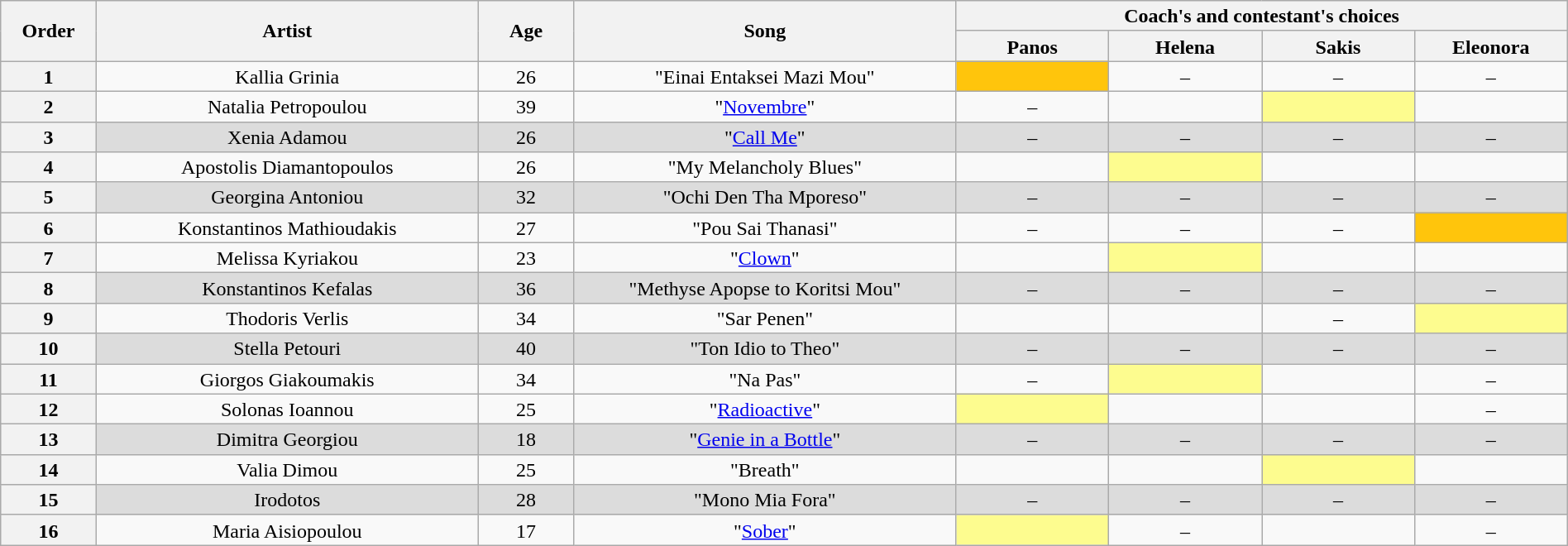<table class="wikitable" style="text-align:center; line-height:17px; width:100%;">
<tr>
<th scope="col" rowspan="2" width="05%">Order</th>
<th scope="col" rowspan="2" width="20%">Artist</th>
<th scope="col" rowspan="2" width="05%">Age</th>
<th scope="col" rowspan="2" width="20%">Song</th>
<th scope="col" colspan="4" width="32%">Coach's and contestant's choices</th>
</tr>
<tr>
<th width="08%">Panos</th>
<th width="08%">Helena</th>
<th width="08%">Sakis</th>
<th width="08%">Eleonora</th>
</tr>
<tr>
<th>1</th>
<td>Kallia Grinia</td>
<td>26</td>
<td>"Einai Entaksei Mazi Mou"</td>
<td style="background: #FFC50C;"></td>
<td>–</td>
<td>–</td>
<td>–</td>
</tr>
<tr>
<th>2</th>
<td>Natalia Petropoulou</td>
<td>39</td>
<td>"<a href='#'>Novembre</a>"</td>
<td>–</td>
<td></td>
<td style="background: #fdfc8f;"></td>
<td></td>
</tr>
<tr style="background: #DCDCDC;" |>
<th>3</th>
<td>Xenia Adamou</td>
<td>26</td>
<td>"<a href='#'>Call Me</a>"</td>
<td>–</td>
<td>–</td>
<td>–</td>
<td>–</td>
</tr>
<tr>
<th>4</th>
<td>Apostolis Diamantopoulos</td>
<td>26</td>
<td>"My Melancholy Blues"</td>
<td></td>
<td style="background: #fdfc8f;"></td>
<td></td>
<td></td>
</tr>
<tr style="background: #DCDCDC;" |>
<th>5</th>
<td>Georgina Antoniou</td>
<td>32</td>
<td>"Ochi Den Tha Mporeso"</td>
<td>–</td>
<td>–</td>
<td>–</td>
<td>–</td>
</tr>
<tr>
<th>6</th>
<td>Konstantinos Mathioudakis</td>
<td>27</td>
<td>"Pou Sai Thanasi"</td>
<td>–</td>
<td>–</td>
<td>–</td>
<td style="background: #FFC50C;"></td>
</tr>
<tr>
<th>7</th>
<td>Melissa Kyriakou</td>
<td>23</td>
<td>"<a href='#'>Clown</a>"</td>
<td></td>
<td style="background: #fdfc8f;"></td>
<td></td>
<td></td>
</tr>
<tr style="background: #DCDCDC;" |>
<th>8</th>
<td>Konstantinos Kefalas</td>
<td>36</td>
<td>"Methyse Apopse to Koritsi Mou"</td>
<td>–</td>
<td>–</td>
<td>–</td>
<td>–</td>
</tr>
<tr>
<th>9</th>
<td>Thodoris Verlis</td>
<td>34</td>
<td>"Sar Penen"</td>
<td></td>
<td></td>
<td>–</td>
<td style="background: #fdfc8f;"></td>
</tr>
<tr style="background: #DCDCDC;" |>
<th>10</th>
<td>Stella Petouri</td>
<td>40</td>
<td>"Ton Idio to Theo"</td>
<td>–</td>
<td>–</td>
<td>–</td>
<td>–</td>
</tr>
<tr>
<th>11</th>
<td>Giorgos Giakoumakis</td>
<td>34</td>
<td>"Na Pas"</td>
<td>–</td>
<td style="background: #fdfc8f;"></td>
<td></td>
<td>–</td>
</tr>
<tr>
<th>12</th>
<td>Solonas Ioannou</td>
<td>25</td>
<td>"<a href='#'>Radioactive</a>"</td>
<td style="background: #fdfc8f;"></td>
<td></td>
<td></td>
<td>–</td>
</tr>
<tr style="background: #DCDCDC;" |>
<th>13</th>
<td>Dimitra Georgiou</td>
<td>18</td>
<td>"<a href='#'>Genie in a Bottle</a>"</td>
<td>–</td>
<td>–</td>
<td>–</td>
<td>–</td>
</tr>
<tr>
<th>14</th>
<td>Valia Dimou</td>
<td>25</td>
<td>"Breath"</td>
<td></td>
<td></td>
<td style="background: #fdfc8f;"></td>
<td></td>
</tr>
<tr style="background: #DCDCDC;" |>
<th>15</th>
<td>Irodotos</td>
<td>28</td>
<td>"Mono Mia Fora"</td>
<td>–</td>
<td>–</td>
<td>–</td>
<td>–</td>
</tr>
<tr>
<th>16</th>
<td>Maria Aisiopoulou</td>
<td>17</td>
<td>"<a href='#'>Sober</a>"</td>
<td style="background: #fdfc8f;"></td>
<td>–</td>
<td></td>
<td>–</td>
</tr>
</table>
